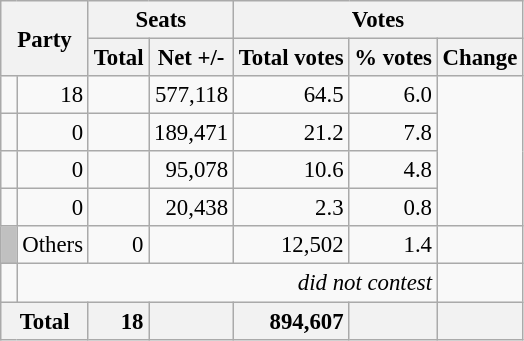<table class="wikitable" style="text-align:right; font-size:95%;">
<tr>
<th colspan="2" rowspan="2">Party</th>
<th colspan="2">Seats</th>
<th colspan="3">Votes</th>
</tr>
<tr>
<th>Total</th>
<th>Net +/-</th>
<th>Total votes</th>
<th>% votes</th>
<th>Change</th>
</tr>
<tr>
<td></td>
<td>18</td>
<td></td>
<td>577,118</td>
<td>64.5</td>
<td>6.0</td>
</tr>
<tr>
<td></td>
<td>0</td>
<td></td>
<td>189,471</td>
<td>21.2</td>
<td>7.8</td>
</tr>
<tr>
<td></td>
<td>0</td>
<td></td>
<td>95,078</td>
<td>10.6</td>
<td>4.8</td>
</tr>
<tr>
<td></td>
<td>0</td>
<td></td>
<td>20,438</td>
<td>2.3</td>
<td>0.8</td>
</tr>
<tr>
<td style="background:silver;"> </td>
<td align=left>Others</td>
<td>0</td>
<td></td>
<td>12,502</td>
<td>1.4</td>
<td></td>
</tr>
<tr>
<td></td>
<td colspan="5"><em>did not contest</em></td>
</tr>
<tr>
<th colspan="2" style="background:#f2f2f2">Total</th>
<td style="background:#f2f2f2;"><strong>18</strong></td>
<td style="background:#f2f2f2;"></td>
<td style="background:#f2f2f2;"><strong>894,607</strong></td>
<td style="background:#f2f2f2;"></td>
<td style="background:#f2f2f2;"></td>
</tr>
</table>
